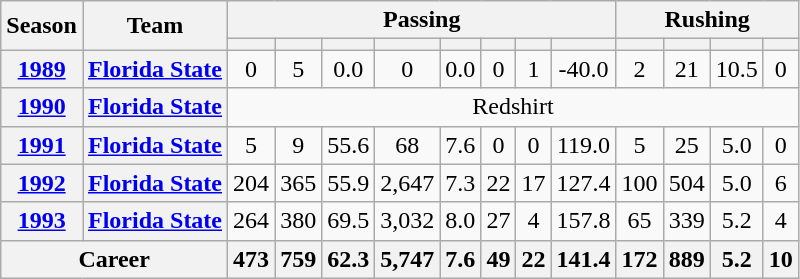<table class="wikitable" style="text-align:center;">
<tr>
<th rowspan="2">Season</th>
<th rowspan="2">Team</th>
<th colspan="8">Passing</th>
<th colspan="4">Rushing</th>
</tr>
<tr>
<th></th>
<th></th>
<th></th>
<th></th>
<th></th>
<th></th>
<th></th>
<th></th>
<th></th>
<th></th>
<th></th>
<th></th>
</tr>
<tr>
<th><a href='#'>1989</a></th>
<th><a href='#'>Florida State</a></th>
<td>0</td>
<td>5</td>
<td>0.0</td>
<td>0</td>
<td>0.0</td>
<td>0</td>
<td>1</td>
<td>-40.0</td>
<td>2</td>
<td>21</td>
<td>10.5</td>
<td>0</td>
</tr>
<tr>
<th><a href='#'>1990</a></th>
<th><a href='#'>Florida State</a></th>
<td colspan="12">Redshirt</td>
</tr>
<tr>
<th><a href='#'>1991</a></th>
<th><a href='#'>Florida State</a></th>
<td>5</td>
<td>9</td>
<td>55.6</td>
<td>68</td>
<td>7.6</td>
<td>0</td>
<td>0</td>
<td>119.0</td>
<td>5</td>
<td>25</td>
<td>5.0</td>
<td>0</td>
</tr>
<tr>
<th><a href='#'>1992</a></th>
<th><a href='#'>Florida State</a></th>
<td>204</td>
<td>365</td>
<td>55.9</td>
<td>2,647</td>
<td>7.3</td>
<td>22</td>
<td>17</td>
<td>127.4</td>
<td>100</td>
<td>504</td>
<td>5.0</td>
<td>6</td>
</tr>
<tr>
<th><a href='#'>1993</a></th>
<th><a href='#'>Florida State</a></th>
<td>264</td>
<td>380</td>
<td>69.5</td>
<td>3,032</td>
<td>8.0</td>
<td>27</td>
<td>4</td>
<td>157.8</td>
<td>65</td>
<td>339</td>
<td>5.2</td>
<td>4</td>
</tr>
<tr>
<th colspan="2">Career</th>
<th>473</th>
<th>759</th>
<th>62.3</th>
<th>5,747</th>
<th>7.6</th>
<th>49</th>
<th>22</th>
<th>141.4</th>
<th>172</th>
<th>889</th>
<th>5.2</th>
<th>10</th>
</tr>
</table>
